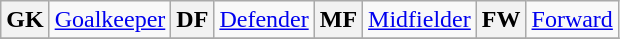<table class="wikitable">
<tr>
<th>GK</th>
<td><a href='#'>Goalkeeper</a></td>
<th>DF</th>
<td><a href='#'>Defender</a></td>
<th>MF</th>
<td><a href='#'>Midfielder</a></td>
<th>FW</th>
<td><a href='#'>Forward</a></td>
</tr>
<tr>
</tr>
</table>
